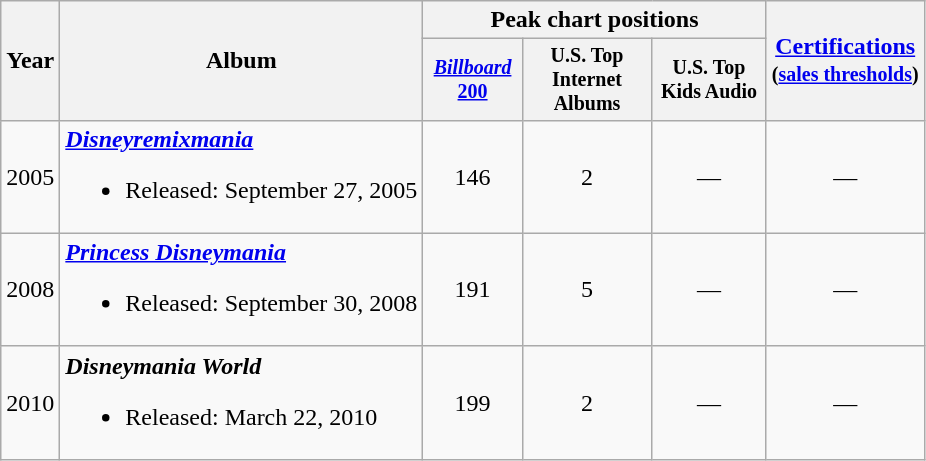<table class="wikitable" style=text-align:center;>
<tr>
<th rowspan=2>Year</th>
<th rowspan=2>Album</th>
<th colspan=3>Peak chart positions</th>
<th rowspan=2><a href='#'>Certifications</a><br><small>(<a href='#'>sales thresholds</a>)</small></th>
</tr>
<tr style=font-size:smaller;>
<th width=60><a href='#'><em>Billboard</em> 200</a></th>
<th width=80>U.S. Top Internet Albums</th>
<th width=70>U.S. Top Kids Audio</th>
</tr>
<tr>
<td>2005</td>
<td align=left><strong><em><a href='#'>Disneyremixmania</a></em></strong><br><ul><li>Released: September 27, 2005</li></ul></td>
<td>146</td>
<td>2</td>
<td>—</td>
<td align=center>—</td>
</tr>
<tr>
<td>2008</td>
<td align=left><strong><em><a href='#'>Princess Disneymania</a></em></strong><br><ul><li>Released: September 30, 2008</li></ul></td>
<td>191</td>
<td>5</td>
<td>—</td>
<td align=center>—</td>
</tr>
<tr>
<td>2010</td>
<td align=left><strong><em>Disneymania World</em></strong><br><ul><li>Released: March 22, 2010</li></ul></td>
<td>199</td>
<td>2</td>
<td>—</td>
<td>—</td>
</tr>
</table>
